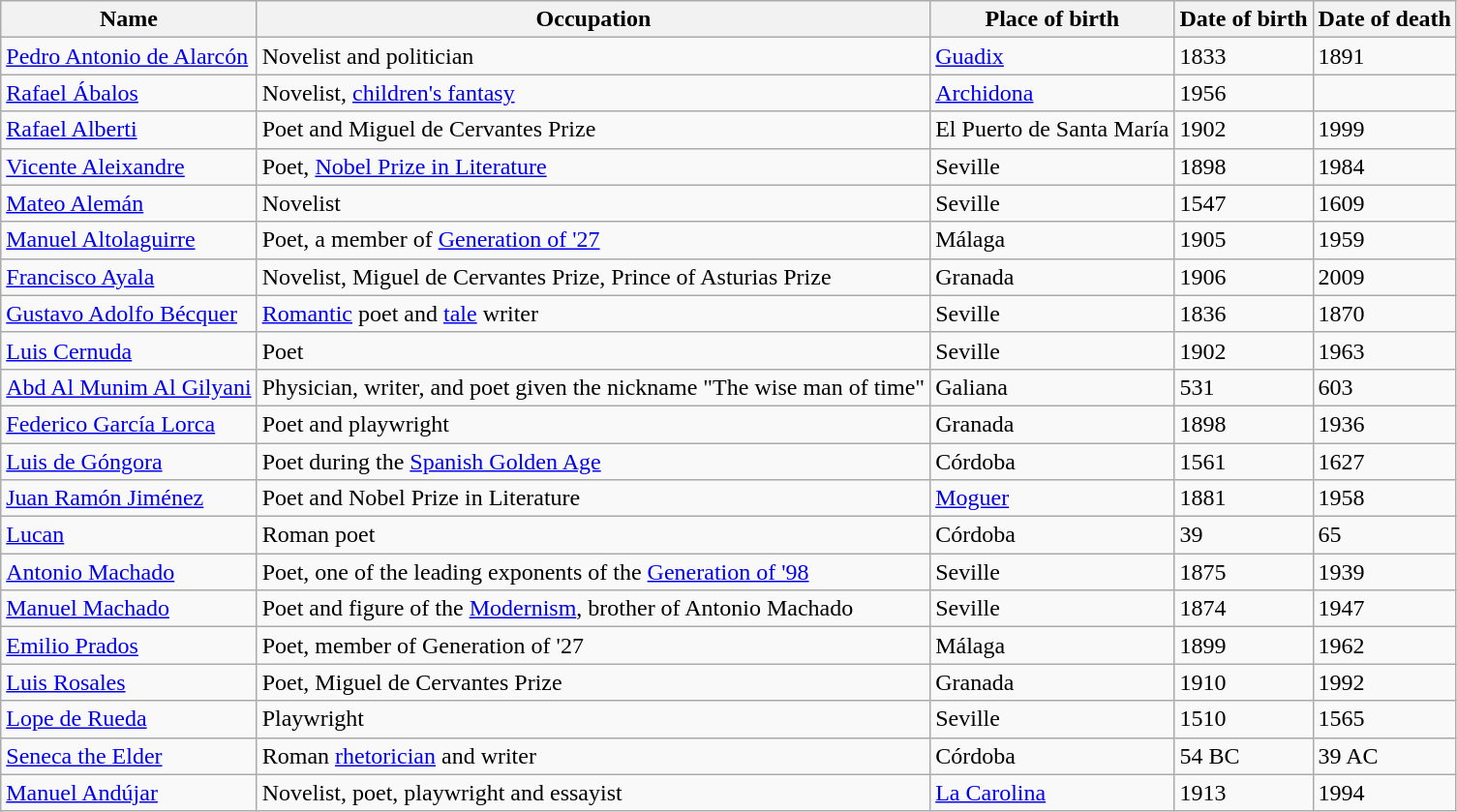<table class="wikitable">
<tr>
<th align=center>Name</th>
<th align=center>Occupation</th>
<th align=center nowrap>Place of birth</th>
<th align=center nowrap>Date of birth</th>
<th align=center nowrap>Date of death</th>
</tr>
<tr>
<td><a href='#'>Pedro Antonio de Alarcón</a></td>
<td>Novelist and politician</td>
<td><a href='#'>Guadix</a></td>
<td>1833</td>
<td>1891</td>
</tr>
<tr>
<td><a href='#'>Rafael Ábalos</a></td>
<td>Novelist, <a href='#'>children's fantasy</a></td>
<td><a href='#'>Archidona</a></td>
<td>1956</td>
<td></td>
</tr>
<tr>
<td><a href='#'>Rafael Alberti</a></td>
<td>Poet and Miguel de Cervantes Prize</td>
<td>El Puerto de Santa María</td>
<td>1902</td>
<td>1999</td>
</tr>
<tr>
<td><a href='#'>Vicente Aleixandre</a></td>
<td>Poet, <a href='#'>Nobel Prize in Literature</a></td>
<td>Seville</td>
<td>1898</td>
<td>1984</td>
</tr>
<tr>
<td><a href='#'>Mateo Alemán</a></td>
<td>Novelist</td>
<td>Seville</td>
<td>1547</td>
<td>1609</td>
</tr>
<tr>
<td><a href='#'>Manuel Altolaguirre</a></td>
<td>Poet, a member of <a href='#'>Generation of '27</a></td>
<td>Málaga</td>
<td>1905</td>
<td>1959</td>
</tr>
<tr>
<td><a href='#'>Francisco Ayala</a></td>
<td>Novelist, Miguel de Cervantes Prize, Prince of Asturias Prize</td>
<td>Granada</td>
<td>1906</td>
<td>2009</td>
</tr>
<tr>
<td><a href='#'>Gustavo Adolfo Bécquer</a></td>
<td><a href='#'>Romantic</a> poet and <a href='#'>tale</a> writer</td>
<td>Seville</td>
<td>1836</td>
<td>1870</td>
</tr>
<tr>
<td><a href='#'>Luis Cernuda</a></td>
<td>Poet</td>
<td>Seville</td>
<td>1902</td>
<td>1963</td>
</tr>
<tr>
<td><a href='#'>Abd Al Munim Al Gilyani</a></td>
<td>Physician, writer, and poet given the nickname "The wise man of time"</td>
<td>Galiana</td>
<td>531</td>
<td>603</td>
</tr>
<tr>
<td><a href='#'>Federico García Lorca</a></td>
<td>Poet and playwright</td>
<td>Granada</td>
<td>1898</td>
<td>1936</td>
</tr>
<tr>
<td><a href='#'>Luis de Góngora</a></td>
<td>Poet during the <a href='#'>Spanish Golden Age</a></td>
<td>Córdoba</td>
<td>1561</td>
<td>1627</td>
</tr>
<tr>
<td><a href='#'>Juan Ramón Jiménez</a></td>
<td>Poet and Nobel Prize in Literature</td>
<td><a href='#'>Moguer</a></td>
<td>1881</td>
<td>1958</td>
</tr>
<tr>
<td><a href='#'>Lucan</a></td>
<td>Roman poet</td>
<td>Córdoba</td>
<td>39</td>
<td>65</td>
</tr>
<tr>
<td><a href='#'>Antonio Machado</a></td>
<td>Poet, one of the leading exponents of the <a href='#'>Generation of '98</a></td>
<td>Seville</td>
<td>1875</td>
<td>1939</td>
</tr>
<tr>
<td><a href='#'>Manuel Machado</a></td>
<td>Poet and figure of the <a href='#'>Modernism</a>, brother of Antonio Machado</td>
<td>Seville</td>
<td>1874</td>
<td>1947</td>
</tr>
<tr>
<td><a href='#'>Emilio Prados</a></td>
<td>Poet, member of Generation of '27</td>
<td>Málaga</td>
<td>1899</td>
<td>1962</td>
</tr>
<tr>
<td><a href='#'>Luis Rosales</a></td>
<td>Poet, Miguel de Cervantes Prize</td>
<td>Granada</td>
<td>1910</td>
<td>1992</td>
</tr>
<tr>
<td><a href='#'>Lope de Rueda</a></td>
<td>Playwright</td>
<td>Seville</td>
<td>1510</td>
<td>1565</td>
</tr>
<tr>
<td><a href='#'>Seneca the Elder</a></td>
<td>Roman <a href='#'>rhetorician</a> and writer</td>
<td>Córdoba</td>
<td>54 BC</td>
<td>39 AC</td>
</tr>
<tr>
<td><a href='#'>Manuel Andújar</a></td>
<td>Novelist, poet, playwright and essayist</td>
<td><a href='#'>La Carolina</a></td>
<td>1913</td>
<td>1994</td>
</tr>
</table>
